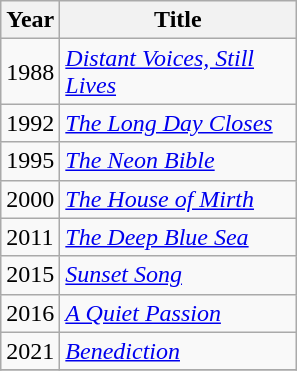<table class="wikitable sortable">
<tr>
<th>Year</th>
<th width=150>Title</th>
</tr>
<tr>
<td>1988</td>
<td><em><a href='#'>Distant Voices, Still Lives</a></em></td>
</tr>
<tr>
<td>1992</td>
<td><em><a href='#'>The Long Day Closes</a></em></td>
</tr>
<tr>
<td>1995</td>
<td><em><a href='#'>The Neon Bible</a></em></td>
</tr>
<tr>
<td>2000</td>
<td><em><a href='#'>The House of Mirth</a></em></td>
</tr>
<tr>
<td>2011</td>
<td><em><a href='#'>The Deep Blue Sea</a></em></td>
</tr>
<tr>
<td>2015</td>
<td><em><a href='#'>Sunset Song</a></em></td>
</tr>
<tr>
<td>2016</td>
<td><em><a href='#'>A Quiet Passion</a></em></td>
</tr>
<tr>
<td>2021</td>
<td><em><a href='#'>Benediction</a></em></td>
</tr>
<tr>
</tr>
</table>
